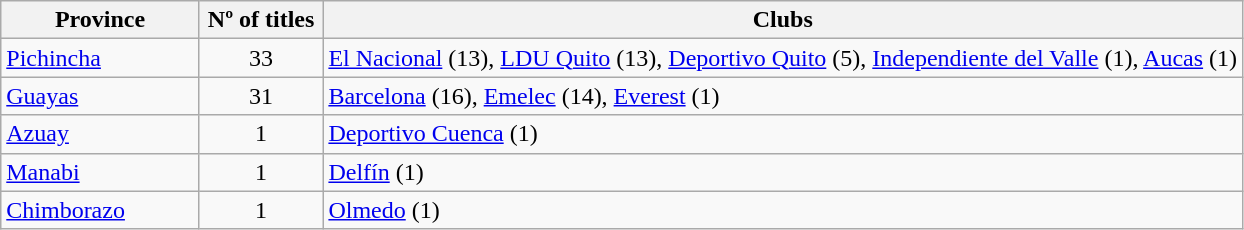<table class="wikitable">
<tr>
<th width=125>Province</th>
<th width=75>Nº of titles</th>
<th>Clubs</th>
</tr>
<tr>
<td><a href='#'>Pichincha</a></td>
<td align="center">33</td>
<td><a href='#'>El Nacional</a> (13), <a href='#'>LDU Quito</a> (13), <a href='#'>Deportivo Quito</a> (5), <a href='#'>Independiente del Valle</a> (1), <a href='#'>Aucas</a> (1)</td>
</tr>
<tr>
<td><a href='#'>Guayas</a></td>
<td align="center">31</td>
<td><a href='#'>Barcelona</a> (16), <a href='#'>Emelec</a> (14), <a href='#'>Everest</a> (1)</td>
</tr>
<tr>
<td><a href='#'>Azuay</a></td>
<td align="center">1</td>
<td><a href='#'>Deportivo Cuenca</a> (1)</td>
</tr>
<tr>
<td><a href='#'>Manabi</a></td>
<td align="center">1</td>
<td><a href='#'>Delfín</a> (1)</td>
</tr>
<tr>
<td><a href='#'>Chimborazo</a></td>
<td align="center">1</td>
<td><a href='#'>Olmedo</a> (1)</td>
</tr>
</table>
